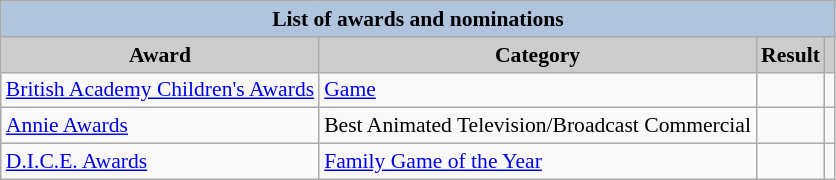<table class="wikitable" style="font-size:90%;">
<tr>
<th colspan="4" style="background:#B0C4DE;">List of awards and nominations</th>
</tr>
<tr>
<th style="background:#ccc;">Award</th>
<th style="background:#ccc;">Category</th>
<th style="background:#ccc;">Result</th>
<th style="background:#ccc;"></th>
</tr>
<tr>
<td><a href='#'>British Academy Children's Awards</a></td>
<td><a href='#'>Game</a></td>
<td></td>
<td></td>
</tr>
<tr>
<td><a href='#'>Annie Awards</a></td>
<td>Best Animated Television/Broadcast Commercial</td>
<td></td>
<td></td>
</tr>
<tr>
<td><a href='#'>D.I.C.E. Awards</a></td>
<td><a href='#'>Family Game of the Year</a></td>
<td></td>
<td></td>
</tr>
</table>
